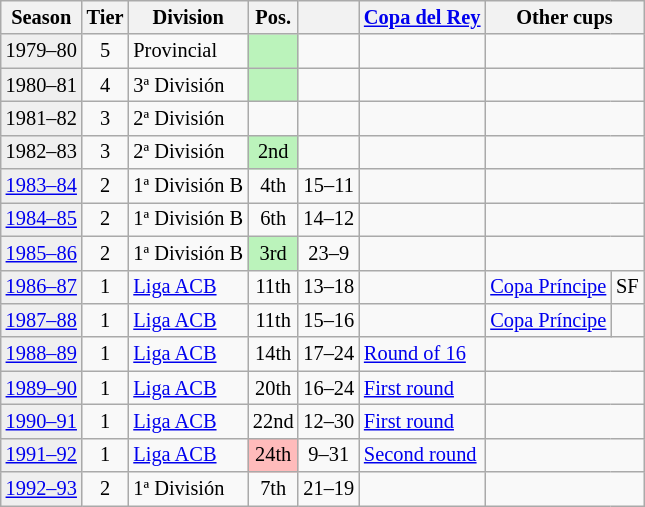<table class="wikitable" style="font-size:85%; text-align:center">
<tr>
<th>Season</th>
<th>Tier</th>
<th>Division</th>
<th>Pos.</th>
<th></th>
<th align=left><a href='#'>Copa del Rey</a></th>
<th colspan=2>Other cups</th>
</tr>
<tr>
<td bgcolor=#efefef>1979–80</td>
<td>5</td>
<td align=left>Provincial</td>
<td bgcolor=#BBF3BB></td>
<td></td>
<td></td>
<td colspan=2></td>
</tr>
<tr>
<td bgcolor=#efefef>1980–81</td>
<td>4</td>
<td align=left>3ª División</td>
<td bgcolor=#BBF3BB></td>
<td></td>
<td></td>
<td colspan=2></td>
</tr>
<tr>
<td bgcolor=#efefef>1981–82</td>
<td>3</td>
<td align=left>2ª División</td>
<td></td>
<td></td>
<td></td>
<td colspan=2></td>
</tr>
<tr>
<td bgcolor=#efefef>1982–83</td>
<td>3</td>
<td align=left>2ª División</td>
<td bgcolor=#BBF3BB>2nd</td>
<td></td>
<td></td>
<td colspan=2></td>
</tr>
<tr>
<td bgcolor=#efefef><a href='#'>1983–84</a></td>
<td>2</td>
<td align=left>1ª División B</td>
<td>4th</td>
<td>15–11</td>
<td></td>
<td colspan=2></td>
</tr>
<tr>
<td bgcolor=#efefef><a href='#'>1984–85</a></td>
<td>2</td>
<td align=left>1ª División B</td>
<td>6th</td>
<td>14–12</td>
<td></td>
<td colspan=2></td>
</tr>
<tr>
<td bgcolor=#efefef><a href='#'>1985–86</a></td>
<td>2</td>
<td align=left>1ª División B</td>
<td bgcolor=#BBF3BB>3rd</td>
<td>23–9</td>
<td></td>
<td colspan=2></td>
</tr>
<tr>
<td bgcolor=#efefef><a href='#'>1986–87</a></td>
<td>1</td>
<td align=left><a href='#'>Liga ACB</a></td>
<td>11th</td>
<td>13–18</td>
<td></td>
<td align=left><a href='#'>Copa Príncipe</a></td>
<td>SF</td>
</tr>
<tr>
<td bgcolor=#efefef><a href='#'>1987–88</a></td>
<td>1</td>
<td align=left><a href='#'>Liga ACB</a></td>
<td>11th</td>
<td>15–16</td>
<td></td>
<td align=left><a href='#'>Copa Príncipe</a></td>
<td></td>
</tr>
<tr>
<td bgcolor=#efefef><a href='#'>1988–89</a></td>
<td>1</td>
<td align=left><a href='#'>Liga ACB</a></td>
<td>14th</td>
<td>17–24</td>
<td align=left><a href='#'>Round of 16</a></td>
<td colspan=2></td>
</tr>
<tr>
<td bgcolor=#efefef><a href='#'>1989–90</a></td>
<td>1</td>
<td align=left><a href='#'>Liga ACB</a></td>
<td>20th</td>
<td>16–24</td>
<td align=left><a href='#'>First round</a></td>
<td colspan=2></td>
</tr>
<tr>
<td bgcolor=#efefef><a href='#'>1990–91</a></td>
<td>1</td>
<td align=left><a href='#'>Liga ACB</a></td>
<td>22nd</td>
<td>12–30</td>
<td align=left><a href='#'>First round</a></td>
<td colspan=2></td>
</tr>
<tr>
<td bgcolor=#efefef><a href='#'>1991–92</a></td>
<td>1</td>
<td align=left><a href='#'>Liga ACB</a></td>
<td bgcolor=#FFBBBB>24th</td>
<td>9–31</td>
<td align=left><a href='#'>Second round</a></td>
<td colspan=2></td>
</tr>
<tr>
<td bgcolor=#efefef><a href='#'>1992–93</a></td>
<td>2</td>
<td align=left>1ª División</td>
<td>7th</td>
<td>21–19</td>
<td></td>
<td colspan=2></td>
</tr>
</table>
